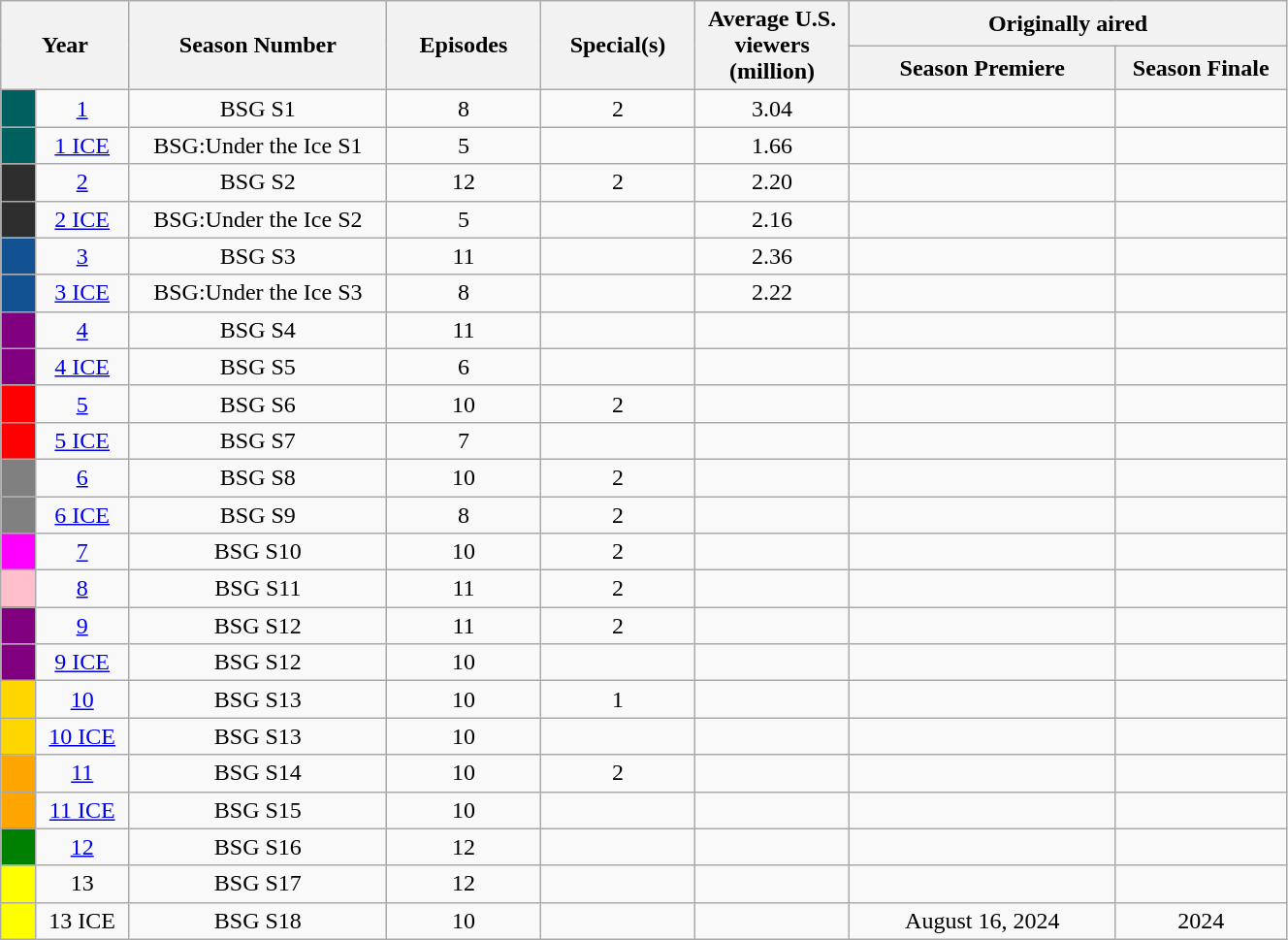<table class="wikitable"  style="width: 70%; text-align:center;">
<tr>
<th colspan="2" rowspan="2" style="width:10%;">Year</th>
<th rowspan="2" style="width:20%;">Season Number</th>
<th rowspan="2" style="width:12%;">Episodes</th>
<th rowspan="2" style="width:12%;">Special(s)</th>
<th rowspan="2" style="width:12%;">Average U.S. viewers<br>(million)</th>
<th colspan="2" style="width:38%;">Originally aired</th>
</tr>
<tr>
<th>Season Premiere</th>
<th>Season Finale</th>
</tr>
<tr>
<td style="width:12px; background:#005f5f;"></td>
<td><a href='#'>1</a></td>
<td>BSG S1</td>
<td>8</td>
<td>2</td>
<td>3.04</td>
<td></td>
<td></td>
</tr>
<tr>
<td style="width:12px; background:#005f5f;"></td>
<td><a href='#'>1 ICE</a></td>
<td>BSG:Under the Ice S1</td>
<td>5</td>
<td></td>
<td>1.66</td>
<td></td>
<td></td>
</tr>
<tr>
<td style="width:12px; background:#2E2E2E;"></td>
<td><a href='#'>2</a></td>
<td>BSG S2</td>
<td>12</td>
<td>2</td>
<td>2.20</td>
<td></td>
<td></td>
</tr>
<tr>
<td style="width:12px; background:#2E2E2E;"></td>
<td><a href='#'>2 ICE</a></td>
<td>BSG:Under the Ice S2</td>
<td>5</td>
<td></td>
<td>2.16</td>
<td></td>
<td></td>
</tr>
<tr>
<td style="width:12px; background:#125292;"></td>
<td><a href='#'>3</a></td>
<td>BSG S3</td>
<td>11</td>
<td></td>
<td>2.36</td>
<td></td>
<td></td>
</tr>
<tr>
<td style="width:12px; background:#125292;"></td>
<td><a href='#'>3 ICE</a></td>
<td>BSG:Under the Ice S3</td>
<td>8</td>
<td></td>
<td>2.22</td>
<td></td>
<td></td>
</tr>
<tr>
<td style="width:12px; background:purple;"></td>
<td><a href='#'>4</a></td>
<td>BSG S4</td>
<td>11</td>
<td></td>
<td></td>
<td></td>
<td></td>
</tr>
<tr>
<td style="width:12px; background:purple;"></td>
<td><a href='#'>4 ICE</a></td>
<td>BSG S5</td>
<td>6</td>
<td></td>
<td></td>
<td></td>
<td></td>
</tr>
<tr>
<td style="width:12px; background:red;"></td>
<td><a href='#'>5</a></td>
<td>BSG S6</td>
<td>10</td>
<td>2</td>
<td></td>
<td></td>
<td></td>
</tr>
<tr>
<td style="width:12px; background:red;"></td>
<td><a href='#'>5 ICE</a></td>
<td>BSG S7</td>
<td>7</td>
<td></td>
<td></td>
<td></td>
<td></td>
</tr>
<tr>
<td style="width:12px; background:grey;"></td>
<td><a href='#'>6</a></td>
<td>BSG S8</td>
<td>10</td>
<td>2</td>
<td></td>
<td></td>
<td></td>
</tr>
<tr>
<td style="width:12px; background:grey;"></td>
<td><a href='#'>6 ICE</a></td>
<td>BSG S9</td>
<td>8</td>
<td>2</td>
<td></td>
<td></td>
<td></td>
</tr>
<tr>
<td style="width:12px; background:magenta;"></td>
<td><a href='#'>7</a></td>
<td>BSG S10</td>
<td>10</td>
<td>2</td>
<td></td>
<td></td>
<td></td>
</tr>
<tr>
<td style="width:12px; background:pink;"></td>
<td><a href='#'>8</a></td>
<td>BSG S11</td>
<td>11</td>
<td>2</td>
<td></td>
<td></td>
<td></td>
</tr>
<tr>
<td style="width:12px; background:purple;"></td>
<td><a href='#'>9</a></td>
<td>BSG S12</td>
<td>11</td>
<td>2</td>
<td></td>
<td></td>
<td></td>
</tr>
<tr>
<td style="width:12px; background:purple;"></td>
<td><a href='#'>9 ICE</a></td>
<td>BSG S12</td>
<td>10</td>
<td></td>
<td></td>
<td></td>
<td></td>
</tr>
<tr>
<td style="width:12px; background:gold;"></td>
<td><a href='#'>10</a></td>
<td>BSG S13</td>
<td>10</td>
<td>1</td>
<td></td>
<td></td>
<td></td>
</tr>
<tr>
<td style="width:12px; background:gold;"></td>
<td><a href='#'>10 ICE</a></td>
<td>BSG S13</td>
<td>10</td>
<td></td>
<td></td>
<td></td>
<td></td>
</tr>
<tr>
<td style="width:12px; background:orange;"></td>
<td><a href='#'>11</a></td>
<td>BSG S14</td>
<td>10</td>
<td>2</td>
<td></td>
<td></td>
<td></td>
</tr>
<tr>
<td style="width:12px; background:orange;"></td>
<td><a href='#'>11 ICE</a></td>
<td>BSG S15</td>
<td>10</td>
<td></td>
<td></td>
<td></td>
<td></td>
</tr>
<tr>
<td style="width:12px; background:green;"></td>
<td><a href='#'>12</a></td>
<td>BSG S16</td>
<td>12</td>
<td></td>
<td></td>
<td></td>
<td></td>
</tr>
<tr>
<td style="width:12px; background:yellow;"></td>
<td>13</td>
<td>BSG S17</td>
<td>12</td>
<td></td>
<td></td>
<td></td>
<td></td>
</tr>
<tr>
<td style="width:12px; background:yellow;"></td>
<td>13 ICE</td>
<td>BSG S18</td>
<td>10</td>
<td></td>
<td></td>
<td>August 16, 2024</td>
<td>2024</td>
</tr>
</table>
